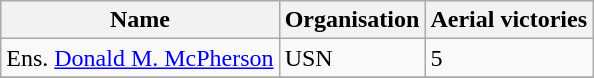<table class="wikitable">
<tr>
<th>Name</th>
<th>Organisation</th>
<th>Aerial victories</th>
</tr>
<tr>
<td>Ens. <a href='#'>Donald M. McPherson</a></td>
<td>USN</td>
<td>5</td>
</tr>
<tr>
</tr>
</table>
